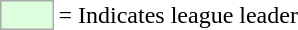<table>
<tr>
<td style="background:#DDFFDD; border:1px solid #aaa; width:2em;"></td>
<td>= Indicates league leader</td>
</tr>
</table>
